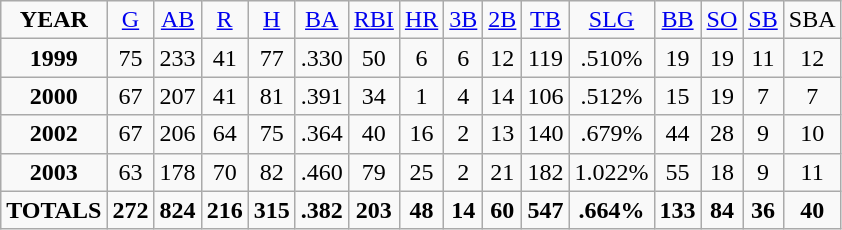<table class="wikitable">
<tr align=center>
<td><strong>YEAR</strong></td>
<td><a href='#'>G</a></td>
<td><a href='#'>AB</a></td>
<td><a href='#'>R</a></td>
<td><a href='#'>H</a></td>
<td><a href='#'>BA</a></td>
<td><a href='#'>RBI</a></td>
<td><a href='#'>HR</a></td>
<td><a href='#'>3B</a></td>
<td><a href='#'>2B</a></td>
<td><a href='#'>TB</a></td>
<td><a href='#'>SLG</a></td>
<td><a href='#'>BB</a></td>
<td><a href='#'>SO</a></td>
<td><a href='#'>SB</a></td>
<td>SBA</td>
</tr>
<tr align=center>
<td><strong>1999</strong></td>
<td>75</td>
<td>233</td>
<td>41</td>
<td>77</td>
<td>.330</td>
<td>50</td>
<td>6</td>
<td>6</td>
<td>12</td>
<td>119</td>
<td>.510%</td>
<td>19</td>
<td>19</td>
<td>11</td>
<td>12</td>
</tr>
<tr align=center>
<td><strong>2000</strong></td>
<td>67</td>
<td>207</td>
<td>41</td>
<td>81</td>
<td>.391</td>
<td>34</td>
<td>1</td>
<td>4</td>
<td>14</td>
<td>106</td>
<td>.512%</td>
<td>15</td>
<td>19</td>
<td>7</td>
<td>7</td>
</tr>
<tr align=center>
<td><strong>2002</strong></td>
<td>67</td>
<td>206</td>
<td>64</td>
<td>75</td>
<td>.364</td>
<td>40</td>
<td>16</td>
<td>2</td>
<td>13</td>
<td>140</td>
<td>.679%</td>
<td>44</td>
<td>28</td>
<td>9</td>
<td>10</td>
</tr>
<tr align=center>
<td><strong>2003</strong></td>
<td>63</td>
<td>178</td>
<td>70</td>
<td>82</td>
<td>.460</td>
<td>79</td>
<td>25</td>
<td>2</td>
<td>21</td>
<td>182</td>
<td>1.022%</td>
<td>55</td>
<td>18</td>
<td>9</td>
<td>11</td>
</tr>
<tr align=center>
<td><strong>TOTALS</strong></td>
<td><strong>272</strong></td>
<td><strong>824</strong></td>
<td><strong>216</strong></td>
<td><strong>315</strong></td>
<td><strong>.382</strong></td>
<td><strong>203</strong></td>
<td><strong>48</strong></td>
<td><strong>14</strong></td>
<td><strong>60</strong></td>
<td><strong>547</strong></td>
<td><strong>.664%</strong></td>
<td><strong>133</strong></td>
<td><strong>84</strong></td>
<td><strong>36</strong></td>
<td><strong>40</strong></td>
</tr>
</table>
